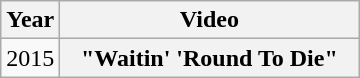<table class="wikitable plainrowheaders">
<tr>
<th>Year</th>
<th style="width:12em;">Video</th>
</tr>
<tr>
<td>2015</td>
<th scope="row">"Waitin' 'Round To Die"</th>
</tr>
</table>
